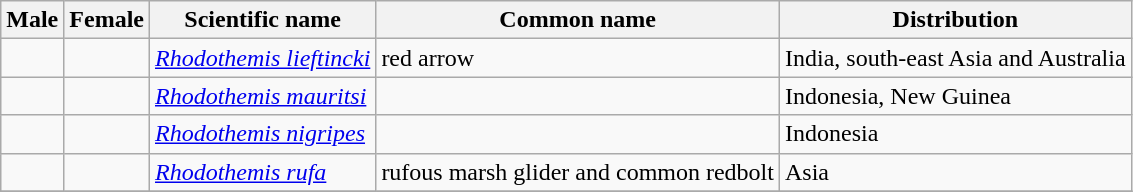<table class="wikitable">
<tr>
<th>Male</th>
<th>Female</th>
<th>Scientific name</th>
<th>Common name</th>
<th>Distribution</th>
</tr>
<tr>
<td></td>
<td></td>
<td><em><a href='#'>Rhodothemis lieftincki</a></em> </td>
<td>red arrow</td>
<td>India, south-east Asia and Australia</td>
</tr>
<tr>
<td></td>
<td></td>
<td><em><a href='#'>Rhodothemis mauritsi</a></em> </td>
<td></td>
<td>Indonesia,  New  Guinea</td>
</tr>
<tr>
<td></td>
<td></td>
<td><em><a href='#'>Rhodothemis nigripes</a></em> </td>
<td></td>
<td>Indonesia</td>
</tr>
<tr>
<td></td>
<td></td>
<td><em><a href='#'>Rhodothemis rufa</a></em> </td>
<td>rufous marsh glider and common redbolt</td>
<td>Asia</td>
</tr>
<tr>
</tr>
</table>
